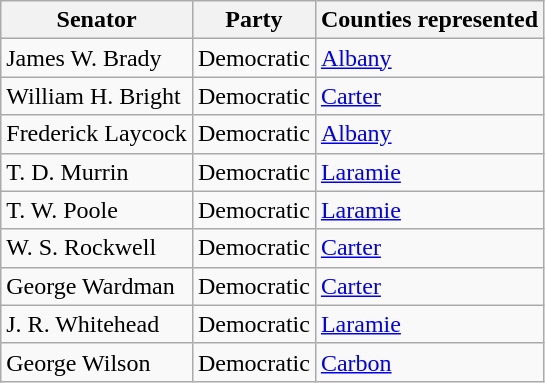<table class="wikitable">
<tr>
<th>Senator</th>
<th>Party</th>
<th>Counties represented</th>
</tr>
<tr>
<td>James W. Brady</td>
<td>Democratic</td>
<td><a href='#'>Albany</a></td>
</tr>
<tr>
<td>William H. Bright</td>
<td>Democratic</td>
<td><a href='#'>Carter</a></td>
</tr>
<tr>
<td>Frederick Laycock</td>
<td>Democratic</td>
<td><a href='#'>Albany</a></td>
</tr>
<tr>
<td>T. D. Murrin</td>
<td>Democratic</td>
<td><a href='#'>Laramie</a></td>
</tr>
<tr>
<td>T. W. Poole</td>
<td>Democratic</td>
<td><a href='#'>Laramie</a></td>
</tr>
<tr>
<td>W. S. Rockwell</td>
<td>Democratic</td>
<td><a href='#'>Carter</a></td>
</tr>
<tr>
<td>George Wardman</td>
<td>Democratic</td>
<td><a href='#'>Carter</a></td>
</tr>
<tr>
<td>J. R. Whitehead</td>
<td>Democratic</td>
<td><a href='#'>Laramie</a></td>
</tr>
<tr>
<td>George Wilson</td>
<td>Democratic</td>
<td><a href='#'>Carbon</a></td>
</tr>
</table>
